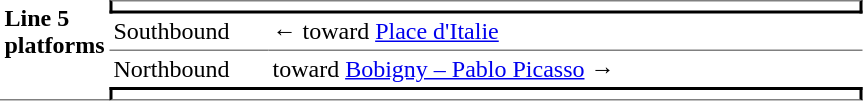<table border=0 cellspacing=0 cellpadding=3>
<tr>
<td style="border-bottom:solid 1px gray;" width=50 rowspan=10 valign=top><strong>Line 5 platforms</strong></td>
<td style="border-top:solid 1px gray;border-right:solid 2px black;border-left:solid 2px black;border-bottom:solid 2px black;text-align:center;" colspan=2></td>
</tr>
<tr>
<td style="border-bottom:solid 1px gray;" width=100>Southbound</td>
<td style="border-bottom:solid 1px gray;" width=390>←    toward <a href='#'>Place d'Italie</a> </td>
</tr>
<tr>
<td>Northbound</td>
<td>    toward <a href='#'>Bobigny – Pablo Picasso</a>  →</td>
</tr>
<tr>
<td style="border-top:solid 2px black;border-right:solid 2px black;border-left:solid 2px black;border-bottom:solid 1px gray;text-align:center;" colspan=2></td>
</tr>
</table>
